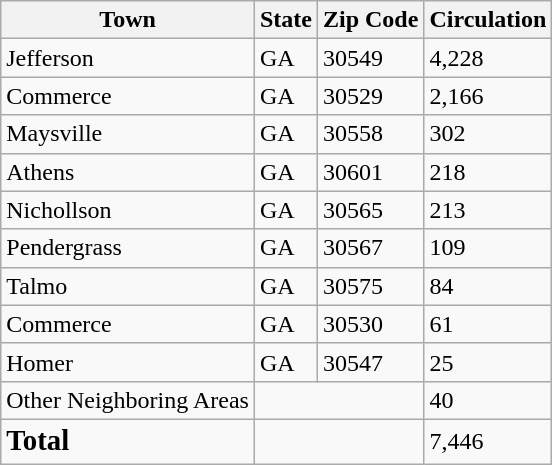<table class="wikitable">
<tr>
<th>Town</th>
<th>State</th>
<th>Zip Code</th>
<th>Circulation</th>
</tr>
<tr>
<td>Jefferson</td>
<td>GA</td>
<td>30549</td>
<td>4,228</td>
</tr>
<tr>
<td>Commerce</td>
<td>GA</td>
<td>30529</td>
<td>2,166</td>
</tr>
<tr>
<td>Maysville</td>
<td>GA</td>
<td>30558</td>
<td>302</td>
</tr>
<tr>
<td>Athens</td>
<td>GA</td>
<td>30601</td>
<td>218</td>
</tr>
<tr>
<td>Nichollson</td>
<td>GA</td>
<td>30565</td>
<td>213</td>
</tr>
<tr>
<td>Pendergrass</td>
<td>GA</td>
<td>30567</td>
<td>109</td>
</tr>
<tr>
<td>Talmo</td>
<td>GA</td>
<td>30575</td>
<td>84</td>
</tr>
<tr>
<td>Commerce</td>
<td>GA</td>
<td>30530</td>
<td>61</td>
</tr>
<tr>
<td>Homer</td>
<td>GA</td>
<td>30547</td>
<td>25</td>
</tr>
<tr>
<td>Other Neighboring Areas</td>
<td colspan="2"></td>
<td>40</td>
</tr>
<tr>
<td><strong><big>Total</big></strong></td>
<td colspan="2"></td>
<td>7,446</td>
</tr>
</table>
